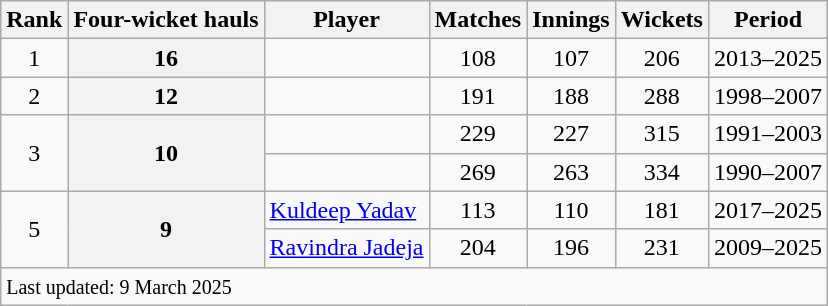<table class="wikitable sortable">
<tr>
<th scope=col>Rank</th>
<th scope=col>Four-wicket hauls</th>
<th scope=col>Player</th>
<th scope=col>Matches</th>
<th scope=col>Innings</th>
<th scope=col>Wickets</th>
<th scope=col>Period</th>
</tr>
<tr>
<td align=center>1</td>
<th scope=row style=text-align:center;>16</th>
<td></td>
<td align=center>108</td>
<td align=center>107</td>
<td align=center>206</td>
<td>2013–2025</td>
</tr>
<tr>
<td align=center>2</td>
<th scope=row style=text-align:center;>12</th>
<td></td>
<td align=center>191</td>
<td align=center>188</td>
<td align=center>288</td>
<td>1998–2007</td>
</tr>
<tr>
<td align=center rowspan=2>3</td>
<th scope=row style=text-align:center; rowspan=2>10</th>
<td></td>
<td align=center>229</td>
<td align=center>227</td>
<td align=center>315</td>
<td>1991–2003</td>
</tr>
<tr>
<td></td>
<td align=center>269</td>
<td align=center>263</td>
<td align=center>334</td>
<td>1990–2007</td>
</tr>
<tr>
<td align=center rowspan=2>5</td>
<th scope=row style=text-align:center; rowspan=2>9</th>
<td><a href='#'>Kuldeep Yadav</a></td>
<td align=center>113</td>
<td align=center>110</td>
<td align=center>181</td>
<td>2017–2025</td>
</tr>
<tr>
<td><a href='#'>Ravindra Jadeja</a></td>
<td align=center>204</td>
<td align=center>196</td>
<td align=center>231</td>
<td>2009–2025</td>
</tr>
<tr class="sortbottom">
<td colspan="7"><small>Last updated: 9 March 2025</small></td>
</tr>
</table>
